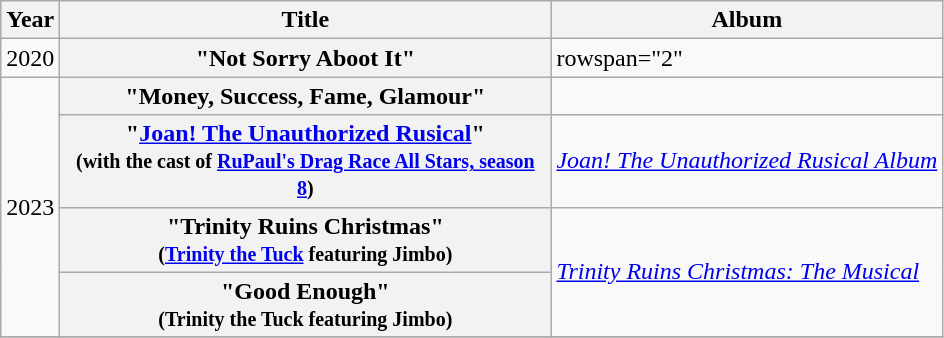<table class="wikitable plainrowheaders" style="text-align:left;">
<tr>
<th>Year</th>
<th style="width:20em;">Title</th>
<th>Album</th>
</tr>
<tr>
<td>2020</td>
<th scope="row">"Not Sorry Aboot It"<br></th>
<td>rowspan="2" </td>
</tr>
<tr>
<td rowspan="4">2023</td>
<th scope="row">"Money, Success, Fame, Glamour" </th>
</tr>
<tr>
<th scope="row">"<a href='#'>Joan! The Unauthorized Rusical</a>"<br><small>(with the cast of <a href='#'>RuPaul's Drag Race All Stars, season 8</a>)</small></th>
<td><em><a href='#'>Joan! The Unauthorized Rusical Album</a></em></td>
</tr>
<tr>
<th scope="row">"Trinity Ruins Christmas" <br><small>(<a href='#'>Trinity the Tuck</a> featuring Jimbo)</small></th>
<td rowspan="2"><em><a href='#'>Trinity Ruins Christmas: The Musical</a></em></td>
</tr>
<tr>
<th scope="row">"Good Enough" <br><small>(Trinity the Tuck featuring Jimbo)</small></th>
</tr>
<tr>
</tr>
</table>
